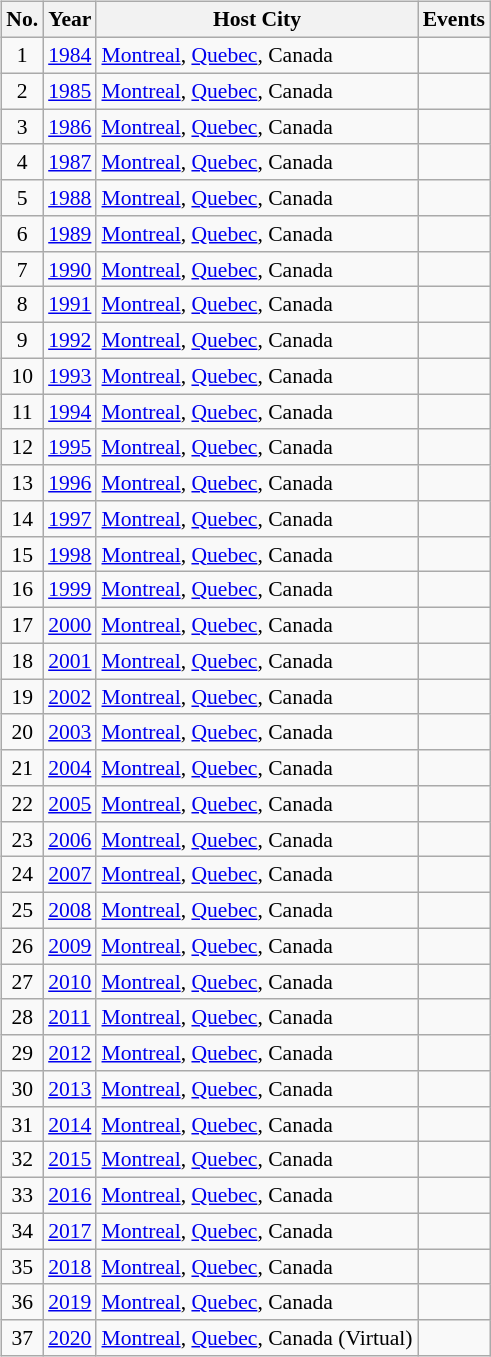<table>
<tr>
<td><br><table class="wikitable" style="font-size:90%">
<tr>
<th>No.</th>
<th>Year</th>
<th>Host City</th>
<th>Events</th>
</tr>
<tr>
<td align="center">1</td>
<td><a href='#'>1984</a></td>
<td> <a href='#'>Montreal</a>, <a href='#'>Quebec</a>,  Canada</td>
<td align="center"></td>
</tr>
<tr>
<td align="center">2</td>
<td><a href='#'>1985</a></td>
<td> <a href='#'>Montreal</a>, <a href='#'>Quebec</a>,  Canada</td>
<td align="center"></td>
</tr>
<tr>
<td align="center">3</td>
<td><a href='#'>1986</a></td>
<td> <a href='#'>Montreal</a>, <a href='#'>Quebec</a>,  Canada</td>
<td align="center"></td>
</tr>
<tr>
<td align="center">4</td>
<td><a href='#'>1987</a></td>
<td> <a href='#'>Montreal</a>, <a href='#'>Quebec</a>,  Canada</td>
<td align="center"></td>
</tr>
<tr>
<td align="center">5</td>
<td><a href='#'>1988</a></td>
<td> <a href='#'>Montreal</a>, <a href='#'>Quebec</a>,  Canada</td>
<td align="center"></td>
</tr>
<tr>
<td align="center">6</td>
<td><a href='#'>1989</a></td>
<td> <a href='#'>Montreal</a>, <a href='#'>Quebec</a>,  Canada</td>
<td align="center"></td>
</tr>
<tr>
<td align="center">7</td>
<td><a href='#'>1990</a></td>
<td> <a href='#'>Montreal</a>, <a href='#'>Quebec</a>,  Canada</td>
<td align="center"></td>
</tr>
<tr>
<td align="center">8</td>
<td><a href='#'>1991</a></td>
<td> <a href='#'>Montreal</a>, <a href='#'>Quebec</a>,  Canada</td>
<td align="center"></td>
</tr>
<tr>
<td align="center">9</td>
<td><a href='#'>1992</a></td>
<td> <a href='#'>Montreal</a>, <a href='#'>Quebec</a>,  Canada</td>
<td align="center"></td>
</tr>
<tr>
<td align="center">10</td>
<td><a href='#'>1993</a></td>
<td> <a href='#'>Montreal</a>, <a href='#'>Quebec</a>,  Canada</td>
<td align="center"></td>
</tr>
<tr>
<td align="center">11</td>
<td><a href='#'>1994</a></td>
<td> <a href='#'>Montreal</a>, <a href='#'>Quebec</a>,  Canada</td>
<td align="center"></td>
</tr>
<tr>
<td align="center">12</td>
<td><a href='#'>1995</a></td>
<td> <a href='#'>Montreal</a>, <a href='#'>Quebec</a>,  Canada</td>
<td align="center"></td>
</tr>
<tr>
<td align="center">13</td>
<td><a href='#'>1996</a></td>
<td> <a href='#'>Montreal</a>, <a href='#'>Quebec</a>,  Canada</td>
<td align="center"></td>
</tr>
<tr>
<td align="center">14</td>
<td><a href='#'>1997</a></td>
<td> <a href='#'>Montreal</a>, <a href='#'>Quebec</a>,  Canada</td>
<td align="center"></td>
</tr>
<tr>
<td align="center">15</td>
<td><a href='#'>1998</a></td>
<td> <a href='#'>Montreal</a>, <a href='#'>Quebec</a>,  Canada</td>
<td align="center"></td>
</tr>
<tr>
<td align="center">16</td>
<td><a href='#'>1999</a></td>
<td> <a href='#'>Montreal</a>, <a href='#'>Quebec</a>,  Canada</td>
<td align="center"></td>
</tr>
<tr>
<td align="center">17</td>
<td><a href='#'>2000</a></td>
<td> <a href='#'>Montreal</a>, <a href='#'>Quebec</a>,  Canada</td>
<td align="center"></td>
</tr>
<tr>
<td align="center">18</td>
<td><a href='#'>2001</a></td>
<td> <a href='#'>Montreal</a>, <a href='#'>Quebec</a>,  Canada</td>
<td align="center"></td>
</tr>
<tr>
<td align="center">19</td>
<td><a href='#'>2002</a></td>
<td> <a href='#'>Montreal</a>, <a href='#'>Quebec</a>,  Canada</td>
<td align="center"></td>
</tr>
<tr>
<td align="center">20</td>
<td><a href='#'>2003</a></td>
<td> <a href='#'>Montreal</a>, <a href='#'>Quebec</a>,  Canada</td>
<td align="center"></td>
</tr>
<tr>
<td align="center">21</td>
<td><a href='#'>2004</a></td>
<td> <a href='#'>Montreal</a>, <a href='#'>Quebec</a>,  Canada</td>
<td align="center"></td>
</tr>
<tr>
<td align="center">22</td>
<td><a href='#'>2005</a></td>
<td> <a href='#'>Montreal</a>, <a href='#'>Quebec</a>,  Canada</td>
<td align="center"></td>
</tr>
<tr>
<td align="center">23</td>
<td><a href='#'>2006</a></td>
<td> <a href='#'>Montreal</a>, <a href='#'>Quebec</a>,  Canada</td>
<td align="center"></td>
</tr>
<tr>
<td align="center">24</td>
<td><a href='#'>2007</a></td>
<td> <a href='#'>Montreal</a>, <a href='#'>Quebec</a>,  Canada</td>
<td align="center"></td>
</tr>
<tr>
<td align="center">25</td>
<td><a href='#'>2008</a></td>
<td> <a href='#'>Montreal</a>, <a href='#'>Quebec</a>,  Canada</td>
<td align="center"></td>
</tr>
<tr>
<td align="center">26</td>
<td><a href='#'>2009</a></td>
<td> <a href='#'>Montreal</a>, <a href='#'>Quebec</a>,  Canada</td>
<td align="center"></td>
</tr>
<tr>
<td align="center">27</td>
<td><a href='#'>2010</a></td>
<td> <a href='#'>Montreal</a>, <a href='#'>Quebec</a>,  Canada</td>
<td align="center"></td>
</tr>
<tr>
<td align="center">28</td>
<td><a href='#'>2011</a></td>
<td> <a href='#'>Montreal</a>, <a href='#'>Quebec</a>,  Canada</td>
<td align="center"></td>
</tr>
<tr>
<td align="center">29</td>
<td><a href='#'>2012</a></td>
<td> <a href='#'>Montreal</a>, <a href='#'>Quebec</a>,  Canada</td>
<td align="center"></td>
</tr>
<tr>
<td align="center">30</td>
<td><a href='#'>2013</a></td>
<td> <a href='#'>Montreal</a>, <a href='#'>Quebec</a>,  Canada</td>
<td align="center"></td>
</tr>
<tr>
<td align="center">31</td>
<td><a href='#'>2014</a></td>
<td> <a href='#'>Montreal</a>, <a href='#'>Quebec</a>,  Canada</td>
<td align="center"></td>
</tr>
<tr>
<td align="center">32</td>
<td><a href='#'>2015</a></td>
<td> <a href='#'>Montreal</a>, <a href='#'>Quebec</a>,  Canada</td>
<td align="center"></td>
</tr>
<tr>
<td align="center">33</td>
<td><a href='#'>2016</a></td>
<td> <a href='#'>Montreal</a>, <a href='#'>Quebec</a>,  Canada</td>
<td align="center"></td>
</tr>
<tr>
<td align="center">34</td>
<td><a href='#'>2017</a></td>
<td> <a href='#'>Montreal</a>, <a href='#'>Quebec</a>,  Canada</td>
<td align="center"></td>
</tr>
<tr>
<td align="center">35</td>
<td><a href='#'>2018</a></td>
<td> <a href='#'>Montreal</a>, <a href='#'>Quebec</a>,  Canada</td>
<td align="center"></td>
</tr>
<tr>
<td align="center">36</td>
<td><a href='#'>2019</a></td>
<td> <a href='#'>Montreal</a>, <a href='#'>Quebec</a>,  Canada</td>
<td align="center"></td>
</tr>
<tr>
<td align="center">37</td>
<td><a href='#'>2020</a></td>
<td> <a href='#'>Montreal</a>, <a href='#'>Quebec</a>,  Canada (Virtual)</td>
<td align="center"></td>
</tr>
</table>
</td>
</tr>
</table>
